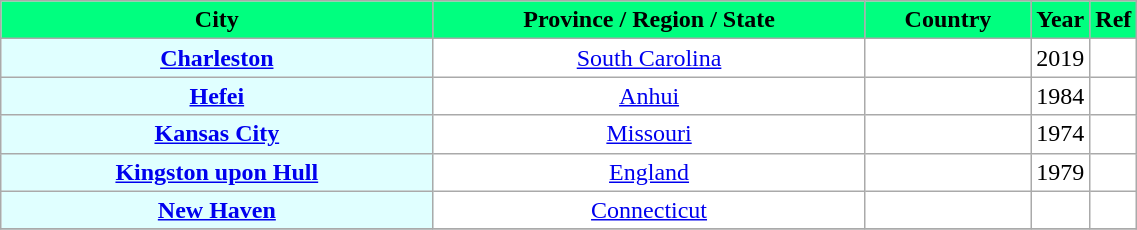<table class="wikitable" style="text-align:center; background:white; width:60%;">
<tr style="color:black;">
<th ! style="background:#00FF7F; width: 40%;">City</th>
<th ! style="background:#00FF7F; width:40%;">Province / Region / State</th>
<th ! style="background:#00FF7F; width:15%;">Country</th>
<th ! style="background:#00FF7F; width:10%;">Year</th>
<th ! style="background:#00FF7F; width:10%;">Ref</th>
</tr>
<tr>
<td ! ! style="background:LightCyan;"> <strong><a href='#'>Charleston</a></strong></td>
<td ! ! style="text-align:center;"><a href='#'>South Carolina</a></td>
<td ! ! style="text-align:center;"></td>
<td ! ! style="text-align:center;">2019</td>
<td ! ! style="text-align:center;"></td>
</tr>
<tr>
<td ! ! style="background:LightCyan;"><strong><a href='#'>Hefei</a></strong></td>
<td ! ! style="text-align:center;"><a href='#'>Anhui</a></td>
<td ! ! style="text-align:center;"></td>
<td ! ! style="text-align:center;">1984</td>
<td ! ! style="text-align:center;"></td>
</tr>
<tr>
<td ! ! style="background:LightCyan;"> <strong><a href='#'>Kansas City</a></strong></td>
<td ! ! style="text-align:center;"><a href='#'>Missouri</a></td>
<td ! ! style="text-align:center;"></td>
<td ! ! style="text-align:center;">1974</td>
<td ! ! style="text-align:center;"></td>
</tr>
<tr>
<td ! ! style="background:LightCyan;"> <strong><a href='#'>Kingston upon Hull</a></strong></td>
<td ! ! style="text-align:center;"><a href='#'>England</a></td>
<td ! ! style="text-align:center;"></td>
<td ! ! style="text-align:center;">1979</td>
<td ! ! style="text-align:center;"></td>
</tr>
<tr>
<td ! ! style="background:LightCyan;"><strong><a href='#'>New Haven</a></strong></td>
<td ! ! style="text-align:center;"><a href='#'>Connecticut</a></td>
<td ! ! style="text-align:center;"></td>
<td ! ! style="text-align:center;"></td>
<td ! ! style="text-align:center;"></td>
</tr>
<tr>
</tr>
</table>
